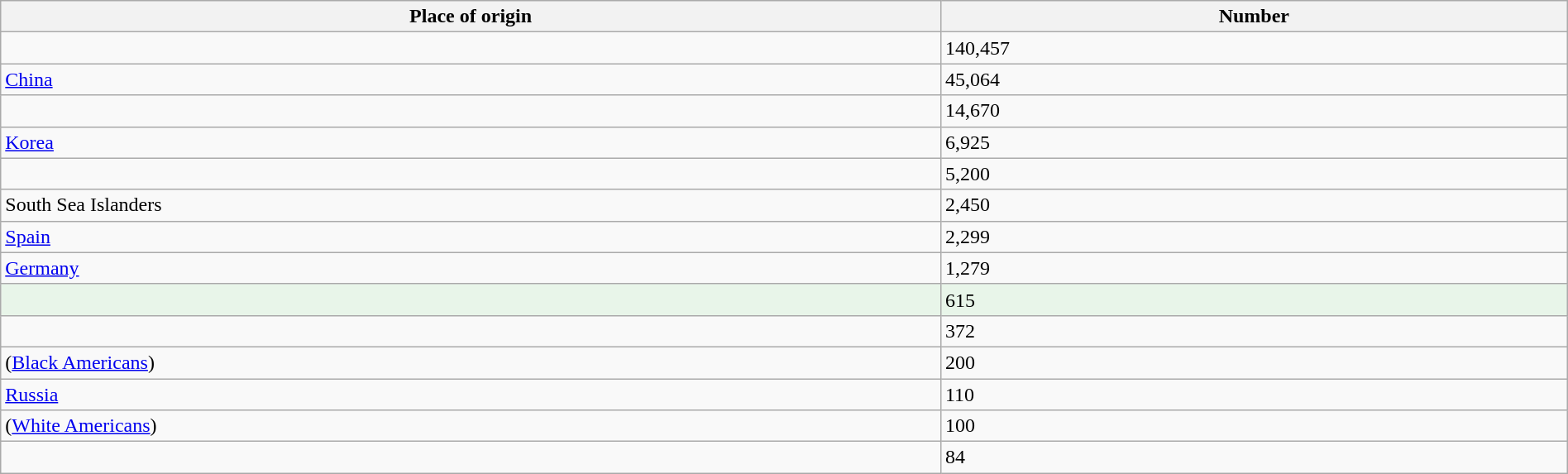<table class="wikitable sortable static-row-numbers sticky-header col1left" style="text-align:left; width:100%;">
<tr>
<th style="width:60%;">Place of origin</th>
<th style="width:40%;">Number</th>
</tr>
<tr>
<td></td>
<td>140,457</td>
</tr>
<tr>
<td> <a href='#'>China</a></td>
<td>45,064</td>
</tr>
<tr>
<td></td>
<td>14,670</td>
</tr>
<tr>
<td> <a href='#'>Korea</a></td>
<td>6,925</td>
</tr>
<tr>
<td></td>
<td>5,200</td>
</tr>
<tr>
<td>South Sea Islanders</td>
<td>2,450</td>
</tr>
<tr>
<td> <a href='#'>Spain</a></td>
<td>2,299</td>
</tr>
<tr>
<td> <a href='#'>Germany</a></td>
<td>1,279</td>
</tr>
<tr>
<td style="background-color:#E8F5E9;"></td>
<td style="background-color:#E8F5E9;">615</td>
</tr>
<tr>
<td></td>
<td>372</td>
</tr>
<tr>
<td> (<a href='#'>Black Americans</a>)</td>
<td>200</td>
</tr>
<tr>
<td> <a href='#'>Russia</a></td>
<td>110</td>
</tr>
<tr>
<td> (<a href='#'>White Americans</a>)</td>
<td>100</td>
</tr>
<tr>
<td></td>
<td>84</td>
</tr>
</table>
